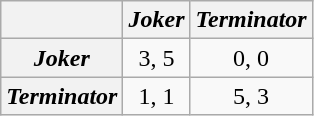<table class="wikitable" style="text-align:center;">
<tr>
<th></th>
<th><em>Joker</em></th>
<th><em>Terminator</em></th>
</tr>
<tr>
<th><em>Joker</em></th>
<td>3, 5</td>
<td>0, 0</td>
</tr>
<tr>
<th><em>Terminator</em></th>
<td>1, 1</td>
<td>5, 3</td>
</tr>
</table>
